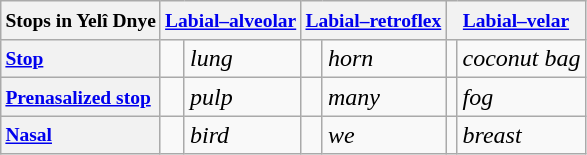<table class="wikitable" font-size:larger;">
<tr style="vertical-align: center; font-size: small; height: 2em">
<th>Stops in Yelî Dnye</th>
<th colspan=2><a href='#'>Labial–alveolar</a></th>
<th colspan=2><a href='#'>Labial–retroflex</a></th>
<th colspan=2><a href='#'>Labial–velar</a></th>
</tr>
<tr>
<th style="font-size:small; text-align:left"><a href='#'>Stop</a></th>
<td></td>
<td><em>lung</em></td>
<td></td>
<td><em>horn</em></td>
<td></td>
<td><em>coconut bag</em></td>
</tr>
<tr>
<th style="font-size:small; text-align:left"><a href='#'>Prenasalized stop</a></th>
<td></td>
<td><em>pulp</em></td>
<td></td>
<td><em>many</em></td>
<td></td>
<td><em>fog</em></td>
</tr>
<tr>
<th style="font-size:small; text-align:left"><a href='#'>Nasal</a></th>
<td></td>
<td><em>bird</em></td>
<td></td>
<td><em>we</em></td>
<td></td>
<td><em>breast</em></td>
</tr>
</table>
